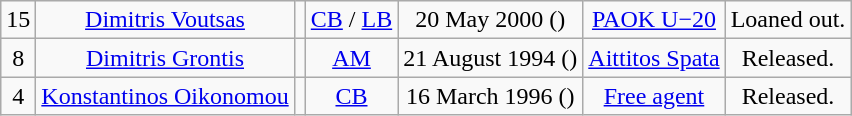<table class="wikitable" style="text-align:center;">
<tr>
<td>15</td>
<td><a href='#'>Dimitris Voutsas</a></td>
<td></td>
<td><a href='#'>CB</a> / <a href='#'>LB</a></td>
<td>20 May 2000 ()</td>
<td> <a href='#'>PAOK U−20</a></td>
<td>Loaned out.</td>
</tr>
<tr>
<td>8</td>
<td><a href='#'>Dimitris Grontis</a></td>
<td></td>
<td><a href='#'>AM</a></td>
<td>21 August 1994 ()</td>
<td> <a href='#'>Aittitos Spata</a></td>
<td>Released.</td>
</tr>
<tr>
<td>4</td>
<td><a href='#'>Konstantinos Oikonomou</a></td>
<td> </td>
<td><a href='#'>CB</a></td>
<td>16 March 1996 ()</td>
<td><a href='#'>Free agent</a></td>
<td>Released.</td>
</tr>
</table>
